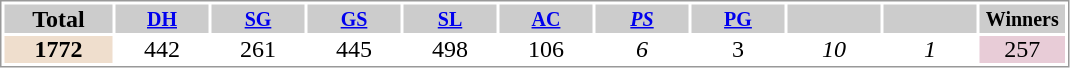<table style="border: 1px solid #999; background-color:#FFFFFF; line-height:16px; text-align:center">
<tr>
<th style="background-color: #ccc;" width="70">Total</th>
<th style="background-color: #ccc;" width="60"><small><a href='#'>DH</a></small></th>
<th style="background-color: #ccc;" width="60"><small><a href='#'>SG</a></small></th>
<th style="background-color: #ccc;" width="60"><small><a href='#'>GS</a></small></th>
<th style="background-color: #ccc;" width="60"><small><a href='#'>SL</a></small></th>
<th style="background-color: #ccc;" width="60"><small><a href='#'>AC</a></small></th>
<th style="background-color: #ccc;" width="60"><small><em><a href='#'>PS</a></em></small></th>
<th style="background-color: #ccc;" width="60"><small><a href='#'>PG</a></small></th>
<th style="background-color: #ccc;" width="60"><small><em></em></small></th>
<th style="background-color: #ccc;" width="60"><small><em></em></small></th>
<th style="background-color: #ccc;" width="55"><small>Winners</small></th>
</tr>
<tr>
<td bgcolor=#EFDECD><strong>1772</strong></td>
<td>442</td>
<td>261</td>
<td>445</td>
<td>498</td>
<td>106</td>
<td><em>6</em></td>
<td>3</td>
<td><em>10</em></td>
<td><em>1</em></td>
<td bgcolor=#E8CCD7>257</td>
</tr>
</table>
